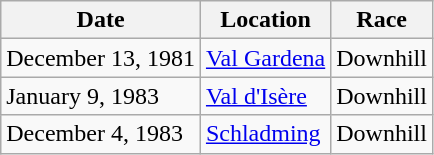<table class="wikitable">
<tr>
<th>Date</th>
<th>Location</th>
<th>Race</th>
</tr>
<tr>
<td>December 13, 1981</td>
<td> <a href='#'>Val Gardena</a></td>
<td>Downhill</td>
</tr>
<tr>
<td>January 9, 1983</td>
<td> <a href='#'>Val d'Isère</a></td>
<td>Downhill</td>
</tr>
<tr>
<td>December 4, 1983</td>
<td> <a href='#'>Schladming</a></td>
<td>Downhill</td>
</tr>
</table>
